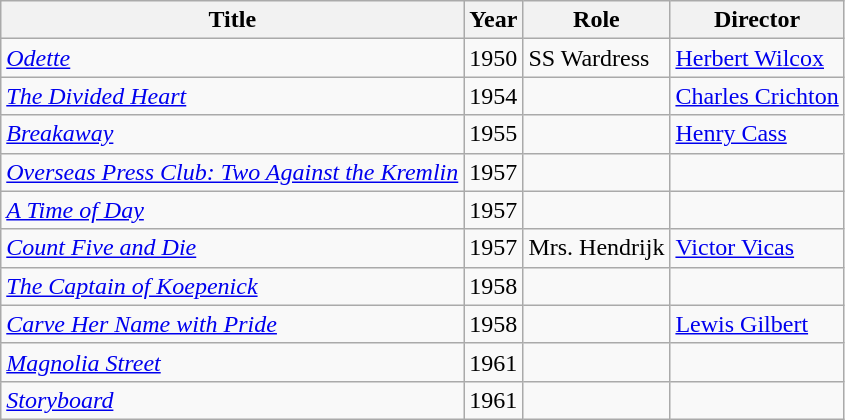<table class="wikitable">
<tr>
<th>Title</th>
<th>Year</th>
<th>Role</th>
<th>Director</th>
</tr>
<tr>
<td><em><a href='#'>Odette</a></em></td>
<td>1950</td>
<td>SS Wardress</td>
<td><a href='#'>Herbert Wilcox</a></td>
</tr>
<tr>
<td><em><a href='#'>The Divided Heart</a></em></td>
<td>1954</td>
<td></td>
<td><a href='#'>Charles Crichton</a></td>
</tr>
<tr>
<td><em><a href='#'>Breakaway</a></em></td>
<td>1955</td>
<td></td>
<td><a href='#'>Henry Cass</a></td>
</tr>
<tr>
<td><em><a href='#'>Overseas Press Club: Two Against the Kremlin</a></em></td>
<td>1957</td>
<td></td>
<td></td>
</tr>
<tr>
<td><em><a href='#'>A Time of Day</a></em></td>
<td>1957</td>
<td></td>
<td></td>
</tr>
<tr>
<td><em><a href='#'>Count Five and Die</a></em></td>
<td>1957</td>
<td>Mrs. Hendrijk</td>
<td><a href='#'>Victor Vicas</a></td>
</tr>
<tr>
<td><em><a href='#'>The Captain of Koepenick</a></em></td>
<td>1958</td>
<td></td>
<td></td>
</tr>
<tr>
<td><em><a href='#'>Carve Her Name with Pride</a></em></td>
<td>1958</td>
<td></td>
<td><a href='#'>Lewis Gilbert</a></td>
</tr>
<tr>
<td><em><a href='#'>Magnolia Street</a></em></td>
<td>1961</td>
<td></td>
<td></td>
</tr>
<tr>
<td><em><a href='#'>Storyboard</a></em></td>
<td>1961</td>
<td></td>
<td></td>
</tr>
</table>
